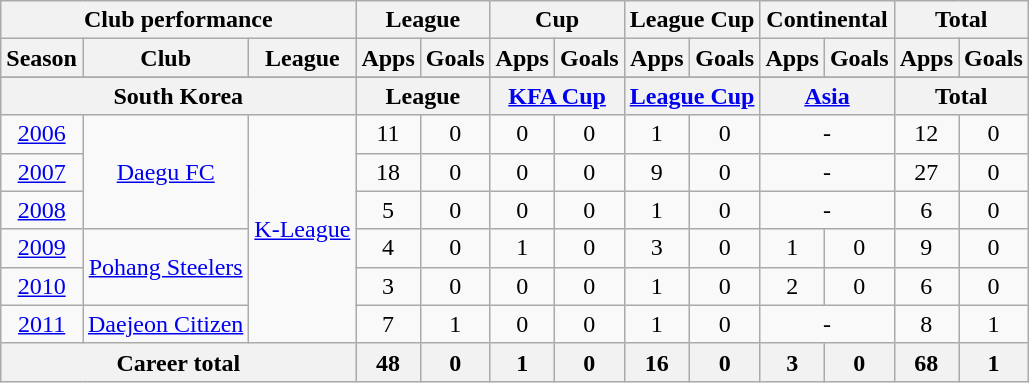<table class="wikitable" style="text-align:center">
<tr>
<th colspan=3>Club performance</th>
<th colspan=2>League</th>
<th colspan=2>Cup</th>
<th colspan=2>League Cup</th>
<th colspan=2>Continental</th>
<th colspan=2>Total</th>
</tr>
<tr>
<th>Season</th>
<th>Club</th>
<th>League</th>
<th>Apps</th>
<th>Goals</th>
<th>Apps</th>
<th>Goals</th>
<th>Apps</th>
<th>Goals</th>
<th>Apps</th>
<th>Goals</th>
<th>Apps</th>
<th>Goals</th>
</tr>
<tr>
</tr>
<tr>
<th colspan=3>South Korea</th>
<th colspan=2>League</th>
<th colspan=2><a href='#'>KFA Cup</a></th>
<th colspan=2><a href='#'>League Cup</a></th>
<th colspan=2><a href='#'>Asia</a></th>
<th colspan=2>Total</th>
</tr>
<tr>
<td><a href='#'>2006</a></td>
<td rowspan="3"><a href='#'>Daegu FC</a></td>
<td rowspan="6"><a href='#'>K-League</a></td>
<td>11</td>
<td>0</td>
<td>0</td>
<td>0</td>
<td>1</td>
<td>0</td>
<td colspan="2">-</td>
<td>12</td>
<td>0</td>
</tr>
<tr>
<td><a href='#'>2007</a></td>
<td>18</td>
<td>0</td>
<td>0</td>
<td>0</td>
<td>9</td>
<td>0</td>
<td colspan="2">-</td>
<td>27</td>
<td>0</td>
</tr>
<tr>
<td><a href='#'>2008</a></td>
<td>5</td>
<td>0</td>
<td>0</td>
<td>0</td>
<td>1</td>
<td>0</td>
<td colspan="2">-</td>
<td>6</td>
<td>0</td>
</tr>
<tr>
<td><a href='#'>2009</a></td>
<td rowspan="2"><a href='#'>Pohang Steelers</a></td>
<td>4</td>
<td>0</td>
<td>1</td>
<td>0</td>
<td>3</td>
<td>0</td>
<td>1</td>
<td>0</td>
<td>9</td>
<td>0</td>
</tr>
<tr>
<td><a href='#'>2010</a></td>
<td>3</td>
<td>0</td>
<td>0</td>
<td>0</td>
<td>1</td>
<td>0</td>
<td>2</td>
<td>0</td>
<td>6</td>
<td>0</td>
</tr>
<tr>
<td><a href='#'>2011</a></td>
<td><a href='#'>Daejeon Citizen</a></td>
<td>7</td>
<td>1</td>
<td>0</td>
<td>0</td>
<td>1</td>
<td>0</td>
<td colspan="2">-</td>
<td>8</td>
<td>1</td>
</tr>
<tr>
<th colspan=3>Career total</th>
<th>48</th>
<th>0</th>
<th>1</th>
<th>0</th>
<th>16</th>
<th>0</th>
<th>3</th>
<th>0</th>
<th>68</th>
<th>1</th>
</tr>
</table>
